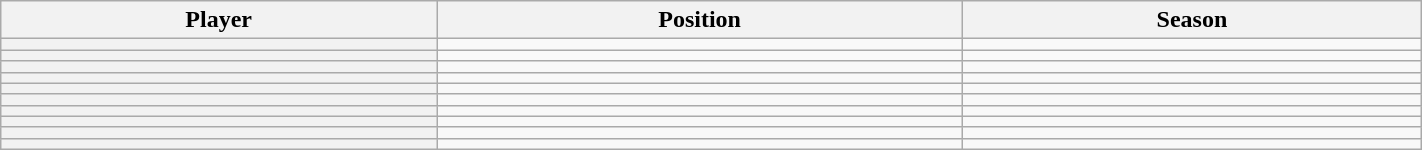<table class="wikitable sortable" width="75%">
<tr>
<th scope="col">Player</th>
<th scope="col">Position</th>
<th scope="col">Season</th>
</tr>
<tr>
<th scope="row"></th>
<td></td>
<td></td>
</tr>
<tr>
<th scope="row"></th>
<td></td>
<td></td>
</tr>
<tr>
<th scope="row"></th>
<td></td>
<td></td>
</tr>
<tr>
<th scope="row"></th>
<td></td>
<td></td>
</tr>
<tr>
<th scope="row"></th>
<td></td>
<td></td>
</tr>
<tr>
<th scope="row"></th>
<td></td>
<td></td>
</tr>
<tr>
<th scope="row"></th>
<td></td>
<td></td>
</tr>
<tr>
<th scope="row"></th>
<td></td>
<td></td>
</tr>
<tr>
<th scope="row"></th>
<td></td>
<td></td>
</tr>
<tr>
<th scope="row"></th>
<td></td>
<td></td>
</tr>
</table>
